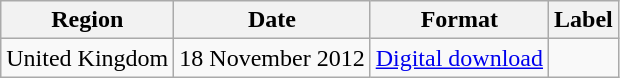<table class=wikitable>
<tr>
<th scope="col">Region</th>
<th scope="col">Date</th>
<th scope="col">Format</th>
<th scope="col">Label</th>
</tr>
<tr>
<td>United Kingdom</td>
<td>18 November 2012</td>
<td><a href='#'>Digital download</a></td>
<td></td>
</tr>
</table>
